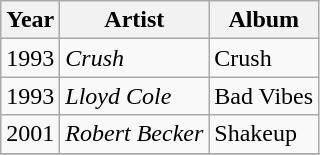<table class="wikitable">
<tr>
<th>Year</th>
<th>Artist</th>
<th>Album</th>
</tr>
<tr>
<td>1993</td>
<td><em>Crush</em></td>
<td>Crush</td>
</tr>
<tr>
<td>1993</td>
<td><em>Lloyd Cole</em></td>
<td>Bad Vibes</td>
</tr>
<tr>
<td>2001</td>
<td><em>Robert Becker</em></td>
<td>Shakeup</td>
</tr>
<tr>
</tr>
</table>
